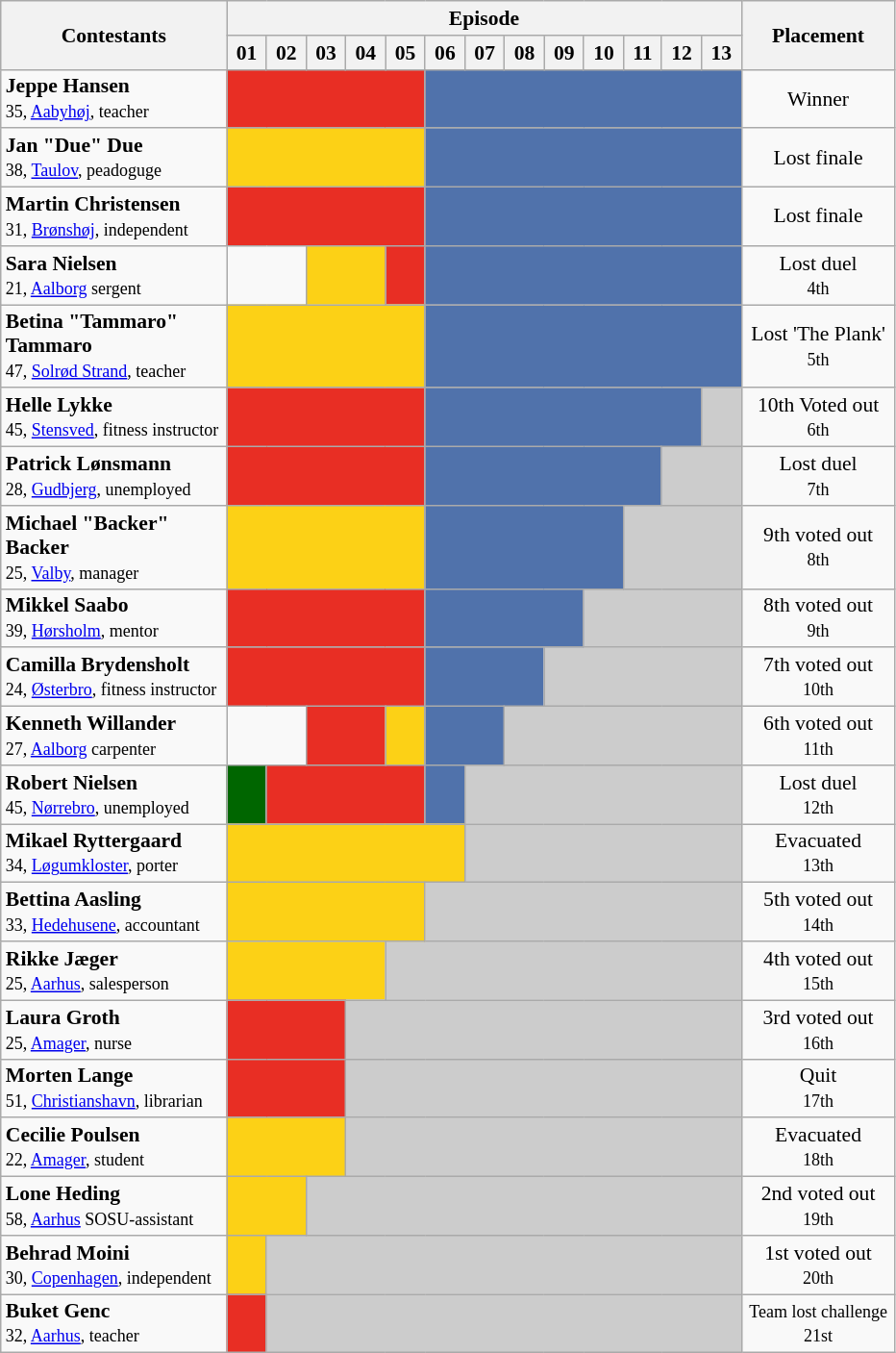<table class="wikitable" style="font-size:90%; text-align:center;">
<tr>
<th rowspan=2 width=150px>Contestants</th>
<th colspan=13 width=350px>Episode</th>
<th rowspan=2 width=100px>Placement</th>
</tr>
<tr>
<th>01</th>
<th>02</th>
<th>03</th>
<th>04</th>
<th>05</th>
<th>06</th>
<th>07</th>
<th>08</th>
<th>09</th>
<th>10</th>
<th>11</th>
<th>12</th>
<th>13</th>
</tr>
<tr>
<td align=left><strong>Jeppe Hansen</strong><br><small>35, <a href='#'>Aabyhøj</a>, teacher</small></td>
<td colspan=5 bgcolor="E82E24"></td>
<td colspan=8 bgcolor="5072AB"></td>
<td>Winner</td>
</tr>
<tr>
<td align=left><strong>Jan "Due" Due</strong><br><small>38, <a href='#'>Taulov</a>, peadoguge</small></td>
<td colspan=5 bgcolor="FCD116"></td>
<td colspan=8 bgcolor="5072AB"></td>
<td>Lost finale</td>
</tr>
<tr>
<td align=left><strong>Martin Christensen</strong><br><small>31, <a href='#'>Brønshøj</a>, independent</small></td>
<td colspan=5 bgcolor="E82E24"></td>
<td colspan=8 bgcolor="5072AB"></td>
<td>Lost finale</td>
</tr>
<tr>
<td align=left><strong>Sara Nielsen</strong><br><small>21, <a href='#'>Aalborg</a> sergent</small></td>
<td colspan=2></td>
<td colspan=2 bgcolor="FCD116"></td>
<td colspan=1 bgcolor="E82E24"></td>
<td colspan=8 bgcolor="5072AB"></td>
<td>Lost duel<br><small>4th</small></td>
</tr>
<tr>
<td align=left><strong>Betina "Tammaro" Tammaro</strong><br><small>47, <a href='#'>Solrød Strand</a>, teacher</small></td>
<td colspan=5 bgcolor="FCD116"></td>
<td colspan=8 bgcolor="5072AB"></td>
<td>Lost 'The Plank'<br><small>5th</small></td>
</tr>
<tr>
<td align=left><strong>Helle Lykke</strong><br><small>45, <a href='#'>Stensved</a>, fitness instructor</small></td>
<td colspan=5 bgcolor="E82E24"></td>
<td colspan=7 bgcolor="5072AB"></td>
<td colspan=1 bgcolor="CCCCCC"></td>
<td>10th Voted out<br><small>6th</small></td>
</tr>
<tr>
<td align=left><strong>Patrick Lønsmann</strong><br><small>28, <a href='#'>Gudbjerg</a>, unemployed</small></td>
<td colspan=5 bgcolor="E82E24"></td>
<td colspan=6 bgcolor="5072AB"></td>
<td colspan=2 bgcolor="CCCCCC"></td>
<td>Lost duel<br><small>7th</small></td>
</tr>
<tr>
<td align=left><strong>Michael "Backer" Backer</strong><br><small>25, <a href='#'>Valby</a>, manager</small></td>
<td colspan=5 bgcolor="FCD116"></td>
<td colspan=5 bgcolor="5072AB"></td>
<td colspan=3 bgcolor="CCCCCC"></td>
<td>9th voted out<br><small>8th</small></td>
</tr>
<tr>
<td align=left><strong>Mikkel Saabo</strong><br><small>39, <a href='#'>Hørsholm</a>, mentor</small></td>
<td colspan=5 bgcolor="E82E24"></td>
<td colspan=4 bgcolor="5072AB"></td>
<td colspan=4 bgcolor="CCCCCC"></td>
<td>8th voted out<br><small>9th</small></td>
</tr>
<tr>
<td align=left><strong>Camilla Brydensholt</strong><br><small>24, <a href='#'>Østerbro</a>, fitness instructor</small></td>
<td colspan=5 bgcolor="E82E24"></td>
<td colspan=3 bgcolor="5072AB"></td>
<td colspan=5 bgcolor="CCCCCC"></td>
<td>7th voted out<br><small>10th</small></td>
</tr>
<tr>
<td align=left><strong>Kenneth Willander</strong><br><small>27, <a href='#'>Aalborg</a> carpenter</small></td>
<td colspan=2></td>
<td colspan=2 bgcolor="E82E24"></td>
<td colspan=1 bgcolor="FCD116"></td>
<td colspan=2 bgcolor="5072AB"></td>
<td colspan=6 bgcolor="CCCCCC"></td>
<td>6th voted out<br><small>11th</small></td>
</tr>
<tr>
<td align=left><strong>Robert Nielsen</strong><br><small>45, <a href='#'>Nørrebro</a>, unemployed</small></td>
<td colspan=1 bgcolor="006600"></td>
<td colspan=4 bgcolor="E82E24"></td>
<td colspan=1 bgcolor="5072AB"></td>
<td colspan=7 bgcolor="CCCCCC"></td>
<td>Lost duel<br><small>12th</small></td>
</tr>
<tr>
<td align=left><strong>Mikael Ryttergaard</strong><br><small>34, <a href='#'>Løgumkloster</a>, porter</small></td>
<td colspan=6 bgcolor="FCD116"></td>
<td colspan=7 bgcolor="CCCCCC"></td>
<td>Evacuated<br><small>13th</small></td>
</tr>
<tr>
<td align=left><strong>Bettina Aasling</strong><br><small>33, <a href='#'>Hedehusene</a>, accountant</small></td>
<td colspan=5 bgcolor="FCD116"></td>
<td colspan=8 bgcolor="CCCCCC"></td>
<td>5th voted out<br><small>14th</small></td>
</tr>
<tr>
<td align=left><strong>Rikke Jæger</strong><br><small>25, <a href='#'>Aarhus</a>, salesperson</small></td>
<td colspan=4 bgcolor="FCD116"></td>
<td colspan=9 bgcolor="CCCCCC"></td>
<td>4th voted out<br><small>15th</small></td>
</tr>
<tr>
<td align=left><strong>Laura Groth</strong><br><small>25, <a href='#'>Amager</a>, nurse</small></td>
<td colspan=3 bgcolor="E82E24"></td>
<td colspan=10 bgcolor="CCCCCC"></td>
<td>3rd voted out<br><small>16th</small></td>
</tr>
<tr>
<td align=left><strong>Morten Lange</strong><br><small>51, <a href='#'>Christianshavn</a>,  librarian</small></td>
<td colspan=3 bgcolor="E82E24"></td>
<td colspan=10 bgcolor="CCCCCC"></td>
<td>Quit<br><small>17th</small></td>
</tr>
<tr>
<td align=left><strong>Cecilie Poulsen</strong><br><small>22, <a href='#'>Amager</a>, student</small></td>
<td colspan=3 bgcolor="FCD116"></td>
<td colspan=10 bgcolor="CCCCCC"></td>
<td>Evacuated<br><small>18th</small></td>
</tr>
<tr>
<td align=left><strong>Lone Heding</strong><br><small>58, <a href='#'>Aarhus</a> SOSU-assistant</small></td>
<td colspan=2 bgcolor="FCD116"></td>
<td colspan=11 bgcolor="CCCCCC"></td>
<td>2nd voted out<br><small>19th</small></td>
</tr>
<tr>
<td align=left><strong>Behrad Moini</strong><br><small>30, <a href='#'>Copenhagen</a>, independent</small></td>
<td colspan=1 bgcolor="FCD116"></td>
<td colspan=12 bgcolor="CCCCCC"></td>
<td>1st voted out<br><small>20th</small></td>
</tr>
<tr>
<td align=left><strong>Buket Genc</strong><br><small>32, <a href='#'>Aarhus</a>, teacher</small></td>
<td colspan=1 bgcolor="E82E24"></td>
<td colspan=12 bgcolor="CCCCCC"></td>
<td><small>Team lost challenge<br>21st</small></td>
</tr>
</table>
